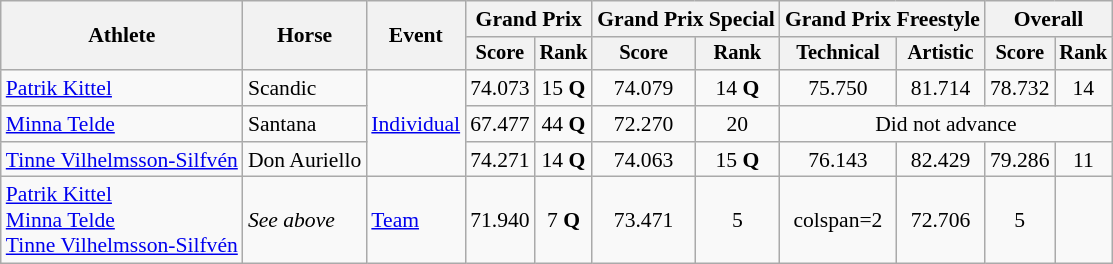<table class=wikitable style="font-size:90%">
<tr>
<th rowspan="2">Athlete</th>
<th rowspan="2">Horse</th>
<th rowspan="2">Event</th>
<th colspan="2">Grand Prix</th>
<th colspan="2">Grand Prix Special</th>
<th colspan="2">Grand Prix Freestyle</th>
<th colspan="2">Overall</th>
</tr>
<tr style="font-size:95%">
<th>Score</th>
<th>Rank</th>
<th>Score</th>
<th>Rank</th>
<th>Technical</th>
<th>Artistic</th>
<th>Score</th>
<th>Rank</th>
</tr>
<tr align=center>
<td align=left><a href='#'>Patrik Kittel</a></td>
<td align=left>Scandic</td>
<td align=left rowspan=3><a href='#'>Individual</a></td>
<td>74.073</td>
<td>15 <strong>Q</strong></td>
<td>74.079</td>
<td>14 <strong>Q</strong></td>
<td>75.750</td>
<td>81.714</td>
<td>78.732</td>
<td>14</td>
</tr>
<tr align=center>
<td align=left><a href='#'>Minna Telde</a></td>
<td align=left>Santana</td>
<td>67.477</td>
<td>44 <strong>Q</strong></td>
<td>72.270</td>
<td>20</td>
<td colspan=4>Did not advance</td>
</tr>
<tr align=center>
<td align=left><a href='#'>Tinne Vilhelmsson-Silfvén</a></td>
<td align=left>Don Auriello</td>
<td>74.271</td>
<td>14 <strong>Q</strong></td>
<td>74.063</td>
<td>15 <strong>Q</strong></td>
<td>76.143</td>
<td>82.429</td>
<td>79.286</td>
<td>11</td>
</tr>
<tr align=center>
<td align=left><a href='#'>Patrik Kittel</a><br><a href='#'>Minna Telde</a><br><a href='#'>Tinne Vilhelmsson-Silfvén</a></td>
<td align=left><em>See above</em></td>
<td align=left><a href='#'>Team</a></td>
<td>71.940</td>
<td>7 <strong>Q</strong></td>
<td>73.471</td>
<td>5</td>
<td>colspan=2 </td>
<td>72.706</td>
<td>5</td>
</tr>
</table>
